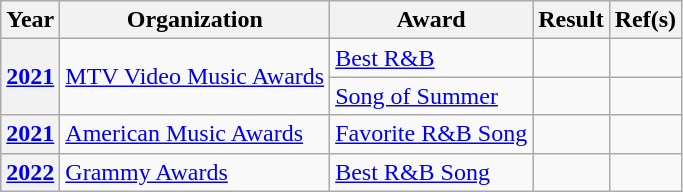<table class="wikitable plainrowheaders">
<tr align=center>
<th scope="col">Year</th>
<th scope="col">Organization</th>
<th scope="col">Award</th>
<th scope="col">Result</th>
<th scope="col">Ref(s)</th>
</tr>
<tr>
<th rowspan="2" scope="row"><a href='#'>2021</a></th>
<td rowspan="2"><a href='#'>MTV Video Music Awards</a></td>
<td><a href='#'>Best R&B</a></td>
<td></td>
<td style="text-align:center;"></td>
</tr>
<tr>
<td><a href='#'>Song of Summer</a></td>
<td></td>
<td style="text-align:center;"></td>
</tr>
<tr>
<th><a href='#'>2021</a></th>
<td><a href='#'>American Music Awards</a></td>
<td><a href='#'>Favorite R&B Song</a></td>
<td></td>
<td style="text-align:center;"></td>
</tr>
<tr>
<th><a href='#'>2022</a></th>
<td><a href='#'>Grammy Awards</a></td>
<td><a href='#'>Best R&B Song</a></td>
<td></td>
<td style="text-align:center;"></td>
</tr>
</table>
